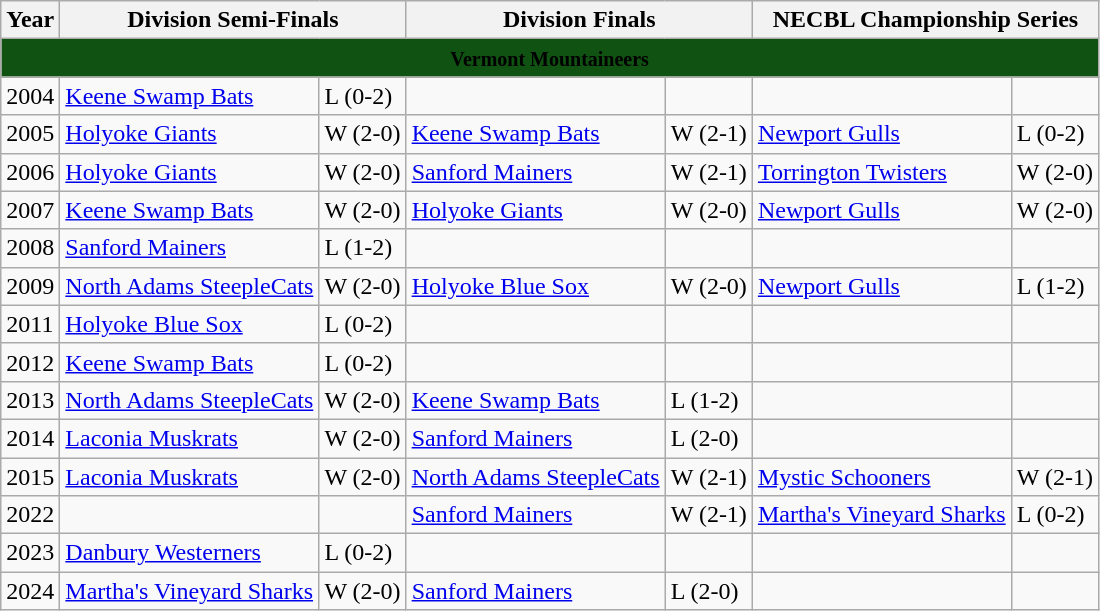<table class="wikitable">
<tr>
<th>Year</th>
<th colspan=2>Division Semi-Finals</th>
<th colspan=2>Division Finals</th>
<th colspan=2>NECBL Championship Series</th>
</tr>
<tr>
<th style="background-color:#105212" colspan="7"><span><small>Vermont Mountaineers</small></span></th>
</tr>
<tr>
<td>2004</td>
<td><a href='#'>Keene Swamp Bats</a></td>
<td>L (0-2)</td>
<td></td>
<td></td>
<td></td>
<td></td>
</tr>
<tr>
<td>2005</td>
<td><a href='#'>Holyoke Giants</a></td>
<td>W (2-0)</td>
<td><a href='#'>Keene Swamp Bats</a></td>
<td>W (2-1)</td>
<td><a href='#'>Newport Gulls</a></td>
<td>L (0-2)</td>
</tr>
<tr>
<td>2006</td>
<td><a href='#'>Holyoke Giants</a></td>
<td>W (2-0)</td>
<td><a href='#'>Sanford Mainers</a></td>
<td>W (2-1)</td>
<td><a href='#'>Torrington Twisters</a></td>
<td>W (2-0)</td>
</tr>
<tr>
<td>2007</td>
<td><a href='#'>Keene Swamp Bats</a></td>
<td>W (2-0)</td>
<td><a href='#'>Holyoke Giants</a></td>
<td>W (2-0)</td>
<td><a href='#'>Newport Gulls</a></td>
<td>W (2-0)</td>
</tr>
<tr>
<td>2008</td>
<td><a href='#'>Sanford Mainers</a></td>
<td>L (1-2)</td>
<td></td>
<td></td>
<td></td>
<td></td>
</tr>
<tr>
<td>2009</td>
<td><a href='#'>North Adams SteepleCats</a></td>
<td>W (2-0)</td>
<td><a href='#'>Holyoke Blue Sox</a></td>
<td>W (2-0)</td>
<td><a href='#'>Newport Gulls</a></td>
<td>L (1-2)</td>
</tr>
<tr>
<td>2011</td>
<td><a href='#'>Holyoke Blue Sox</a></td>
<td>L (0-2)</td>
<td></td>
<td></td>
<td></td>
<td></td>
</tr>
<tr>
<td>2012</td>
<td><a href='#'>Keene Swamp Bats</a></td>
<td>L (0-2)</td>
<td></td>
<td></td>
<td></td>
<td></td>
</tr>
<tr>
<td>2013</td>
<td><a href='#'>North Adams SteepleCats</a></td>
<td>W (2-0)</td>
<td><a href='#'>Keene Swamp Bats</a></td>
<td>L (1-2)</td>
<td></td>
<td></td>
</tr>
<tr>
<td>2014</td>
<td><a href='#'>Laconia Muskrats</a></td>
<td>W (2-0)</td>
<td><a href='#'>Sanford Mainers</a></td>
<td>L (2-0)</td>
<td></td>
<td></td>
</tr>
<tr>
<td>2015</td>
<td><a href='#'>Laconia Muskrats</a></td>
<td>W (2-0)</td>
<td><a href='#'>North Adams SteepleCats</a></td>
<td>W (2-1)</td>
<td><a href='#'>Mystic Schooners</a></td>
<td>W (2-1)</td>
</tr>
<tr>
<td>2022</td>
<td></td>
<td></td>
<td><a href='#'>Sanford Mainers</a></td>
<td>W (2-1)</td>
<td><a href='#'>Martha's Vineyard Sharks</a></td>
<td>L (0-2)</td>
</tr>
<tr>
<td>2023</td>
<td><a href='#'>Danbury Westerners</a></td>
<td>L (0-2)</td>
<td></td>
<td></td>
<td></td>
<td></td>
</tr>
<tr>
<td>2024</td>
<td><a href='#'>Martha's Vineyard Sharks</a></td>
<td>W (2-0)</td>
<td><a href='#'>Sanford Mainers</a></td>
<td>L (2-0)</td>
<td></td>
<td></td>
</tr>
</table>
